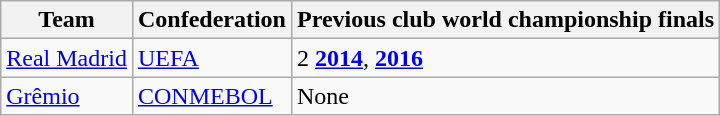<table class="wikitable">
<tr>
<th>Team</th>
<th>Confederation</th>
<th>Previous club world championship finals<br></th>
</tr>
<tr>
<td> <a href='#'>Real Madrid</a></td>
<td><a href='#'>UEFA</a></td>
<td>2 <strong><a href='#'>2014</a></strong>, <strong><a href='#'>2016</a></strong></td>
</tr>
<tr>
<td> <a href='#'>Grêmio</a></td>
<td><a href='#'>CONMEBOL</a></td>
<td>None</td>
</tr>
</table>
